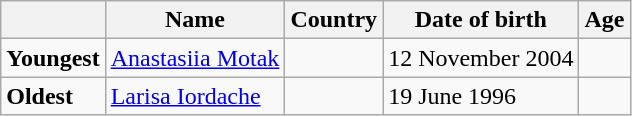<table class="wikitable">
<tr>
<th></th>
<th><strong>Name</strong></th>
<th><strong>Country</strong></th>
<th><strong>Date of birth</strong></th>
<th><strong>Age</strong></th>
</tr>
<tr>
<td><strong>Youngest</strong></td>
<td><a href='#'>Anastasiia Motak</a></td>
<td></td>
<td>12 November 2004</td>
<td></td>
</tr>
<tr>
<td><strong>Oldest</strong></td>
<td><a href='#'>Larisa Iordache</a></td>
<td></td>
<td>19 June 1996</td>
<td></td>
</tr>
</table>
